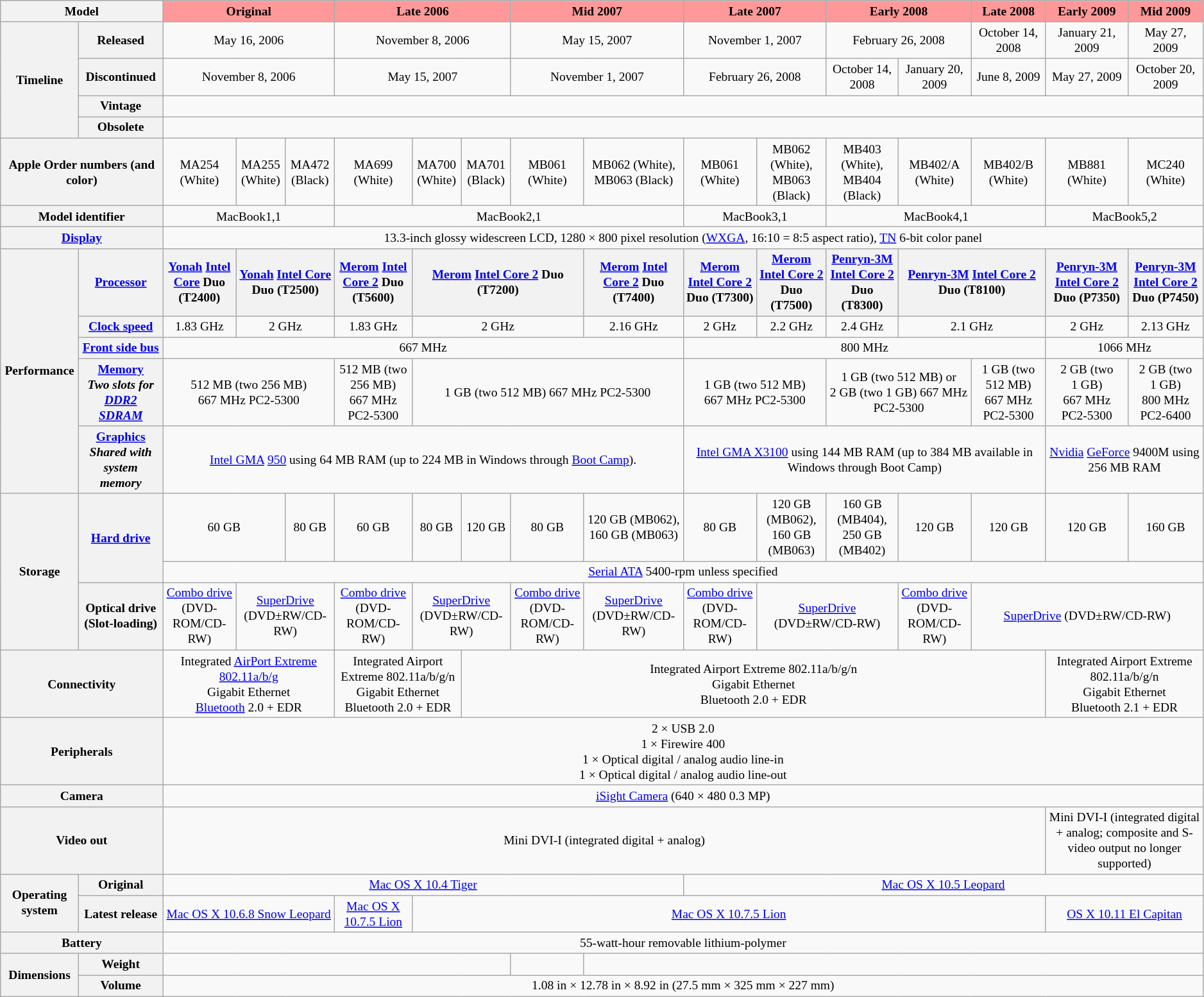<table class="wikitable mw-collapsible" style="font-size:small; text-align:center">
<tr>
<th colspan=2>Model</th>
<th colspan=3 style="background:#F99">Original</th>
<th colspan=3 style="background:#F99">Late 2006</th>
<th colspan=2 style="background:#F99">Mid 2007</th>
<th colspan=2 style="background:#F99">Late 2007</th>
<th colspan=2 style="background:#F99">Early 2008</th>
<th style="background:#F99">Late 2008</th>
<th style="background:#F99">Early 2009</th>
<th style="background:#F99">Mid 2009</th>
</tr>
<tr>
<th rowspan=4>Timeline</th>
<th>Released</th>
<td colspan=3>May 16, 2006</td>
<td colspan=3>November 8, 2006</td>
<td colspan=2>May 15, 2007</td>
<td colspan=2>November 1, 2007</td>
<td colspan=2>February 26, 2008</td>
<td>October 14, 2008</td>
<td>January 21, 2009</td>
<td>May 27, 2009</td>
</tr>
<tr>
<th>Discontinued</th>
<td colspan=3>November 8, 2006</td>
<td colspan=3>May 15, 2007</td>
<td colspan=2>November 1, 2007</td>
<td colspan=2>February 26, 2008</td>
<td>October 14, 2008</td>
<td>January 20, 2009</td>
<td>June 8, 2009</td>
<td>May 27, 2009</td>
<td>October 20, 2009</td>
</tr>
<tr>
<th>Vintage</th>
<td colspan=15></td>
</tr>
<tr>
<th>Obsolete</th>
<td colspan=15></td>
</tr>
<tr>
<th colspan=2>Apple Order numbers (and color)</th>
<td>MA254 (White)</td>
<td>MA255 (White)</td>
<td>MA472 (Black)</td>
<td>MA699 (White)</td>
<td>MA700 (White)</td>
<td>MA701 (Black)</td>
<td>MB061 (White)</td>
<td>MB062 (White), MB063 (Black)</td>
<td>MB061 (White)</td>
<td>MB062 (White), MB063 (Black)</td>
<td>MB403 (White), MB404 (Black)</td>
<td>MB402/A (White)</td>
<td>MB402/B (White)</td>
<td>MB881 (White)</td>
<td>MC240 (White)</td>
</tr>
<tr>
<th colspan=2>Model identifier</th>
<td colspan=3>MacBook1,1</td>
<td colspan=5>MacBook2,1</td>
<td colspan=2>MacBook3,1</td>
<td colspan=3>MacBook4,1</td>
<td colspan=2>MacBook5,2</td>
</tr>
<tr>
<th colspan=2><a href='#'>Display</a></th>
<td colspan=15>13.3-inch glossy widescreen LCD, 1280 × 800 pixel resolution (<a href='#'>WXGA</a>, 16:10 = 8:5 aspect ratio), <a href='#'>TN</a> 6-bit color panel</td>
</tr>
<tr>
<th rowspan=5>Performance</th>
<th><a href='#'>Processor</a></th>
<th><a href='#'>Yonah</a> <a href='#'>Intel Core</a> Duo (T2400)</th>
<th colspan=2><a href='#'>Yonah</a> <a href='#'>Intel Core</a> Duo (T2500)</th>
<th><a href='#'>Merom</a> <a href='#'>Intel Core 2</a> Duo (T5600)</th>
<th colspan=3><a href='#'>Merom</a> <a href='#'>Intel Core 2</a> Duo (T7200)</th>
<th><a href='#'>Merom</a> <a href='#'>Intel Core 2</a> Duo (T7400)</th>
<th><a href='#'>Merom</a> <a href='#'>Intel Core 2</a> Duo (T7300)</th>
<th><a href='#'>Merom</a> <a href='#'>Intel Core 2</a> Duo (T7500)</th>
<th><a href='#'>Penryn-3M</a> <a href='#'>Intel Core 2</a> Duo (T8300)</th>
<th colspan=2><a href='#'>Penryn-3M</a> <a href='#'>Intel Core 2</a> Duo (T8100)</th>
<th><a href='#'>Penryn-3M</a> <a href='#'>Intel Core 2</a> Duo (P7350)</th>
<th><a href='#'>Penryn-3M</a> <a href='#'>Intel Core 2</a> Duo (P7450)</th>
</tr>
<tr>
<th><a href='#'>Clock speed</a></th>
<td>1.83 GHz</td>
<td colspan=2>2 GHz</td>
<td>1.83 GHz</td>
<td colspan=3>2 GHz</td>
<td>2.16 GHz</td>
<td>2 GHz</td>
<td>2.2 GHz</td>
<td>2.4 GHz</td>
<td colspan=2>2.1 GHz</td>
<td>2 GHz</td>
<td>2.13 GHz</td>
</tr>
<tr>
<th><a href='#'>Front side bus</a></th>
<td colspan=8>667 MHz</td>
<td colspan=5>800 MHz</td>
<td colspan=2>1066 MHz</td>
</tr>
<tr>
<th><a href='#'>Memory</a><br><em>Two slots for<br><a href='#'>DDR2 SDRAM</a></em></th>
<td colspan=3>512 MB (two 256 MB) 667 MHz PC2-5300 </td>
<td>512 MB (two 256 MB) 667 MHz PC2-5300 </td>
<td colspan=4>1 GB (two 512 MB) 667 MHz PC2-5300 </td>
<td colspan=2>1 GB (two 512 MB) 667 MHz PC2-5300  </td>
<td colspan=2>1 GB (two 512 MB) or 2 GB (two 1 GB) 667 MHz PC2-5300 </td>
<td>1 GB (two 512 MB) 667 MHz PC2-5300 </td>
<td>2 GB (two 1 GB) 667 MHz PC2-5300 </td>
<td>2 GB (two 1 GB) 800 MHz PC2-6400 </td>
</tr>
<tr>
<th><a href='#'>Graphics</a><br><em>Shared with system memory</em></th>
<td colspan=8><a href='#'>Intel GMA</a> <a href='#'>950</a> using 64 MB RAM (up to 224 MB in Windows through <a href='#'>Boot Camp</a>).</td>
<td colspan=5><a href='#'>Intel GMA X3100</a> using 144 MB RAM (up to 384 MB available in Windows through Boot Camp)</td>
<td colspan=2><a href='#'>Nvidia</a> <a href='#'>GeForce</a> 9400M using 256 MB RAM</td>
</tr>
<tr>
<th rowspan=3>Storage</th>
<th rowspan=2><a href='#'>Hard drive</a></th>
<td colspan=2>60 GB </td>
<td>80 GB </td>
<td>60 GB </td>
<td>80 GB </td>
<td>120 GB </td>
<td>80 GB </td>
<td>120 GB (MB062), 160 GB (MB063) </td>
<td>80 GB </td>
<td>120 GB (MB062), 160 GB (MB063) </td>
<td>160 GB (MB404), 250 GB (MB402)</td>
<td>120 GB</td>
<td>120 GB </td>
<td>120 GB </td>
<td>160 GB </td>
</tr>
<tr>
<td colspan=15><a href='#'>Serial ATA</a> 5400-rpm unless specified</td>
</tr>
<tr>
<th>Optical drive (Slot-loading)</th>
<td><a href='#'>Combo drive</a> (DVD-ROM/CD-RW)</td>
<td colspan=2><a href='#'>SuperDrive</a> (DVD±RW/CD-RW)</td>
<td><a href='#'>Combo drive</a> (DVD-ROM/CD-RW)</td>
<td colspan=2><a href='#'>SuperDrive</a> (DVD±RW/CD-RW)</td>
<td><a href='#'>Combo drive</a> (DVD-ROM/CD-RW)</td>
<td><a href='#'>SuperDrive</a> (DVD±RW/CD-RW)</td>
<td><a href='#'>Combo drive</a> (DVD-ROM/CD-RW)</td>
<td colspan=2><a href='#'>SuperDrive</a> (DVD±RW/CD-RW)</td>
<td><a href='#'>Combo drive</a> (DVD-ROM/CD-RW)</td>
<td colspan=3><a href='#'>SuperDrive</a> (DVD±RW/CD-RW)</td>
</tr>
<tr>
<th colspan=2>Connectivity</th>
<td colspan=3>Integrated <a href='#'>AirPort Extreme</a> <a href='#'>802.11a/b/g</a><br>Gigabit Ethernet<br><a href='#'>Bluetooth</a> 2.0 + EDR</td>
<td colspan=2>Integrated Airport Extreme 802.11a/b/g/n <br>Gigabit Ethernet<br>Bluetooth 2.0 + EDR</td>
<td colspan=8>Integrated Airport Extreme 802.11a/b/g/n <br>Gigabit Ethernet<br>Bluetooth 2.0 + EDR</td>
<td colspan=2>Integrated Airport Extreme 802.11a/b/g/n <br>Gigabit Ethernet<br>Bluetooth 2.1 + EDR</td>
</tr>
<tr>
<th colspan=2>Peripherals</th>
<td colspan=15>2 × USB 2.0<br>1 × Firewire 400<br>1 × Optical digital / analog audio line-in<br>1 × Optical digital / analog audio line-out</td>
</tr>
<tr>
<th colspan=2>Camera</th>
<td colspan=15><a href='#'>iSight Camera</a> (640 × 480 0.3 MP)</td>
</tr>
<tr>
<th colspan=2>Video out</th>
<td colspan=13>Mini DVI-I (integrated digital + analog)</td>
<td colspan=2>Mini DVI-I (integrated digital + analog; composite and S-video output no longer supported)</td>
</tr>
<tr>
<th rowspan=2>Operating system</th>
<th>Original</th>
<td colspan=8><a href='#'>Mac OS X 10.4 Tiger</a></td>
<td colspan=7><a href='#'>Mac OS X 10.5 Leopard</a></td>
</tr>
<tr>
<th>Latest release</th>
<td colspan=3><a href='#'>Mac OS X 10.6.8 Snow Leopard</a> </td>
<td><a href='#'>Mac OS X 10.7.5 Lion</a> </td>
<td colspan=9><a href='#'>Mac OS X 10.7.5 Lion</a> </td>
<td colspan=2><a href='#'>OS X 10.11 El Capitan</a></td>
</tr>
<tr>
<th colspan=2>Battery</th>
<td colspan=15>55-watt-hour removable lithium-polymer</td>
</tr>
<tr>
<th rowspan=2>Dimensions</th>
<th>Weight</th>
<td colspan=6></td>
<td></td>
<td colspan=9></td>
</tr>
<tr>
<th>Volume</th>
<td colspan=15>1.08 in × 12.78 in × 8.92 in (27.5 mm × 325 mm × 227 mm)</td>
</tr>
</table>
